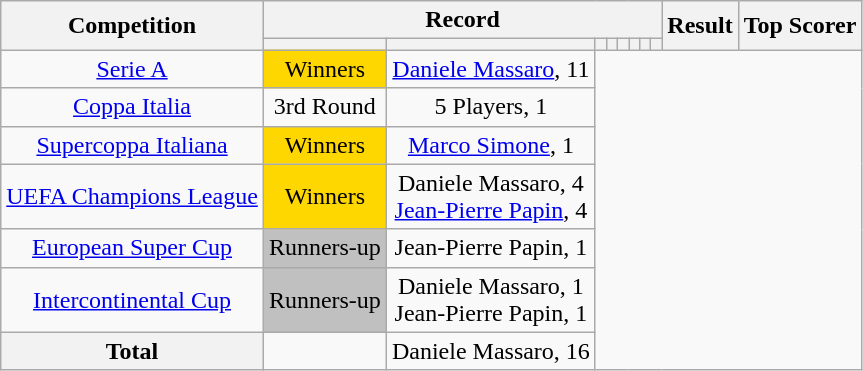<table class="wikitable" style="text-align: center">
<tr>
<th rowspan=2>Competition</th>
<th colspan=8>Record</th>
<th rowspan=2>Result</th>
<th rowspan=2>Top Scorer</th>
</tr>
<tr>
<th></th>
<th></th>
<th></th>
<th></th>
<th></th>
<th></th>
<th></th>
<th></th>
</tr>
<tr>
<td><a href='#'>Serie A</a><br></td>
<td style="background:gold;">Winners</td>
<td> <a href='#'>Daniele Massaro</a>, 11</td>
</tr>
<tr>
<td><a href='#'>Coppa Italia</a><br></td>
<td>3rd Round</td>
<td>5 Players, 1</td>
</tr>
<tr>
<td><a href='#'>Supercoppa Italiana</a><br></td>
<td style="background:gold;">Winners</td>
<td> <a href='#'>Marco Simone</a>, 1</td>
</tr>
<tr>
<td><a href='#'>UEFA Champions League</a><br></td>
<td style="background:gold;">Winners</td>
<td> Daniele Massaro, 4<br> <a href='#'>Jean-Pierre Papin</a>, 4</td>
</tr>
<tr>
<td><a href='#'>European Super Cup</a><br></td>
<td style="background:silver;">Runners-up</td>
<td> Jean-Pierre Papin, 1</td>
</tr>
<tr>
<td><a href='#'>Intercontinental Cup</a><br></td>
<td style="background:silver;">Runners-up</td>
<td> Daniele Massaro, 1<br> Jean-Pierre Papin, 1</td>
</tr>
<tr>
<th>Total<br></th>
<td></td>
<td> Daniele Massaro, 16</td>
</tr>
</table>
